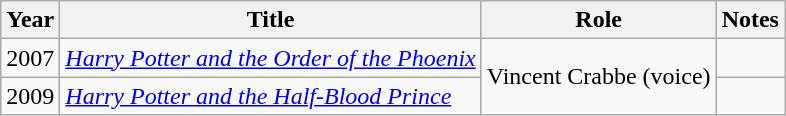<table class="wikitable">
<tr>
<th>Year</th>
<th>Title</th>
<th>Role</th>
<th>Notes</th>
</tr>
<tr>
<td>2007</td>
<td><em><a href='#'>Harry Potter and the Order of the Phoenix</a></em></td>
<td rowspan="2">Vincent Crabbe (voice)</td>
<td></td>
</tr>
<tr>
<td>2009</td>
<td><em><a href='#'>Harry Potter and the Half-Blood Prince</a></em></td>
<td></td>
</tr>
</table>
